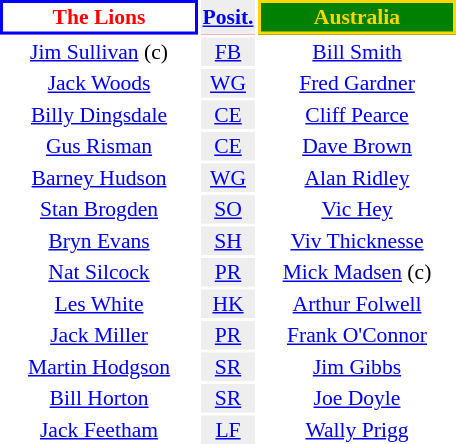<table align=right style="font-size:90%; margin-left:1em">
<tr bgcolor=#FF0033>
<th align="centre" width="126" style="border: 2px solid blue; background: white; color: red">The Lions</th>
<th align="center" style="background: #eeeeee; color: black"><a href='#'>Posit.</a></th>
<th align="centre" width="126" style="border: 2px solid gold; background: green; color: gold">Australia</th>
</tr>
<tr>
<td align="center"><a href='#'>Jim Sullivan</a> (c)</td>
<td align="center" style="background: #eeeeee"><a href='#'>FB</a></td>
<td align="center"><a href='#'>Bill Smith</a></td>
</tr>
<tr>
<td align="center"><a href='#'>Jack Woods</a></td>
<td align="center" style="background: #eeeeee"><a href='#'>WG</a></td>
<td align="center"><a href='#'>Fred Gardner</a></td>
</tr>
<tr>
<td align="center"><a href='#'>Billy Dingsdale</a></td>
<td align="center" style="background: #eeeeee"><a href='#'>CE</a></td>
<td align="center"><a href='#'>Cliff Pearce</a></td>
</tr>
<tr>
<td align="center"><a href='#'>Gus Risman</a></td>
<td align="center" style="background: #eeeeee"><a href='#'>CE</a></td>
<td align="center"><a href='#'>Dave Brown</a></td>
</tr>
<tr>
<td align="center"><a href='#'>Barney Hudson</a></td>
<td align="center" style="background: #eeeeee"><a href='#'>WG</a></td>
<td align="center"><a href='#'>Alan Ridley</a></td>
</tr>
<tr>
<td align="center"><a href='#'>Stan Brogden</a></td>
<td align="center" style="background: #eeeeee"><a href='#'>SO</a></td>
<td align="center"><a href='#'>Vic Hey</a></td>
</tr>
<tr>
<td align="center"><a href='#'>Bryn Evans</a></td>
<td align="center" style="background: #eeeeee"><a href='#'>SH</a></td>
<td align="center"><a href='#'>Viv Thicknesse</a></td>
</tr>
<tr>
<td align="center"><a href='#'>Nat Silcock</a></td>
<td align="center" style="background: #eeeeee"><a href='#'>PR</a></td>
<td align="center"><a href='#'>Mick Madsen</a> (c)</td>
</tr>
<tr>
<td align="center"><a href='#'>Les White</a></td>
<td align="center" style="background: #eeeeee"><a href='#'>HK</a></td>
<td align="center"><a href='#'>Arthur Folwell</a></td>
</tr>
<tr>
<td align="center"><a href='#'>Jack Miller</a></td>
<td align="center" style="background: #eeeeee"><a href='#'>PR</a></td>
<td align="center"><a href='#'>Frank O'Connor</a></td>
</tr>
<tr>
<td align="center"><a href='#'>Martin Hodgson</a></td>
<td align="center" style="background: #eeeeee"><a href='#'>SR</a></td>
<td align="center"><a href='#'>Jim Gibbs</a></td>
</tr>
<tr>
<td align="center"><a href='#'>Bill Horton</a></td>
<td align="center" style="background: #eeeeee"><a href='#'>SR</a></td>
<td align="center"><a href='#'>Joe Doyle</a></td>
</tr>
<tr>
<td align="center"><a href='#'>Jack Feetham</a></td>
<td align="center" style="background: #eeeeee"><a href='#'>LF</a></td>
<td align="center"><a href='#'>Wally Prigg</a></td>
</tr>
</table>
